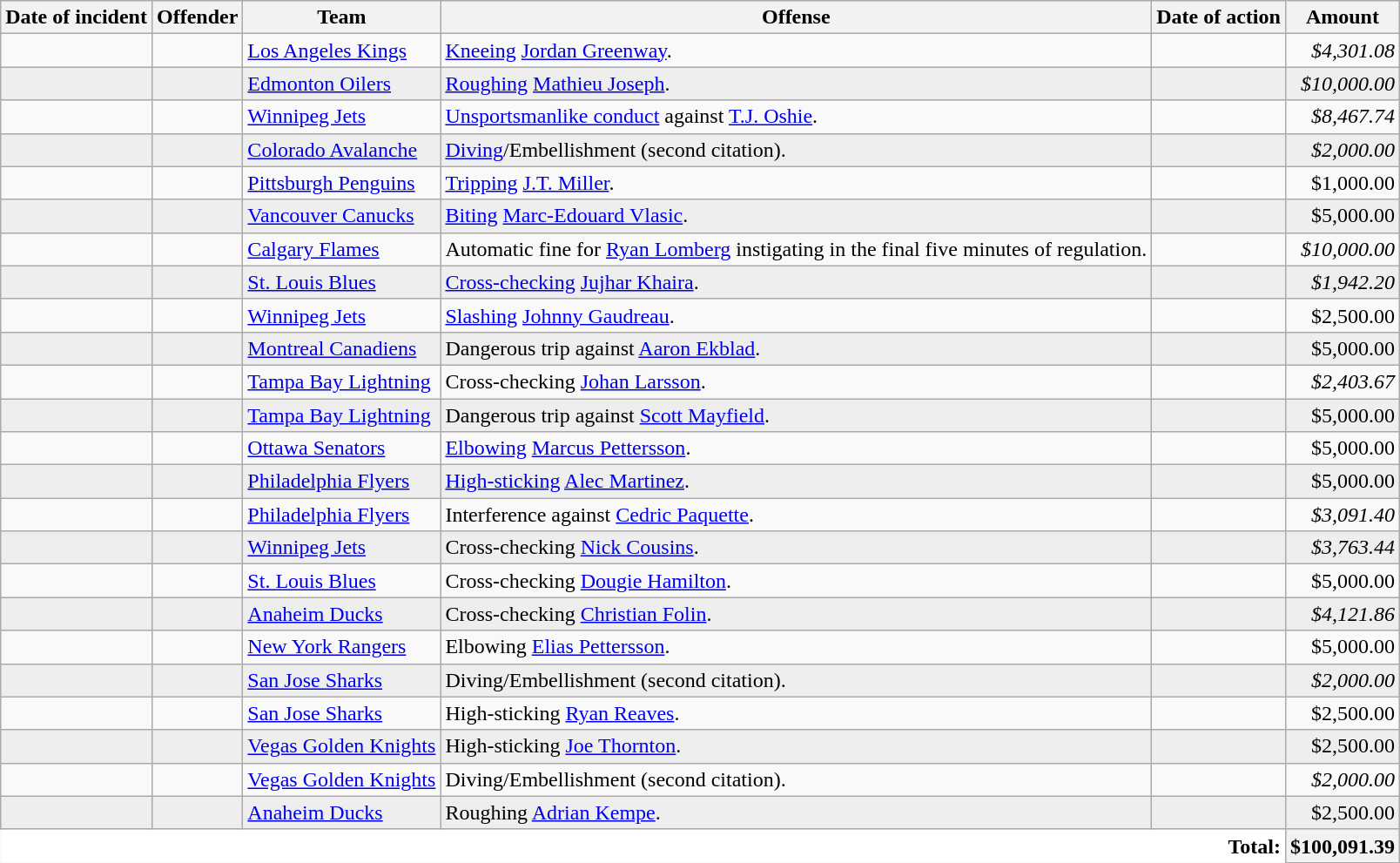<table class="wikitable sortable" style="border:0;">
<tr>
<th>Date of incident</th>
<th>Offender</th>
<th>Team</th>
<th>Offense</th>
<th>Date of action</th>
<th>Amount</th>
</tr>
<tr>
<td></td>
<td></td>
<td><a href='#'>Los Angeles Kings</a></td>
<td><a href='#'>Kneeing</a> <a href='#'>Jordan Greenway</a>.</td>
<td></td>
<td style="text-align:right;" data-sort-value="430108"><em>$4,301.08</em></td>
</tr>
<tr bgcolor="eeeeee">
<td></td>
<td></td>
<td><a href='#'>Edmonton Oilers</a></td>
<td><a href='#'>Roughing</a> <a href='#'>Mathieu Joseph</a>.</td>
<td></td>
<td style="text-align:right;" data-sort-value="1000000"><em>$10,000.00</em></td>
</tr>
<tr>
<td></td>
<td></td>
<td><a href='#'>Winnipeg Jets</a></td>
<td><a href='#'>Unsportsmanlike conduct</a> against <a href='#'>T.J. Oshie</a>.</td>
<td></td>
<td style="text-align:right;" data-sort-value="8467.74"><em>$8,467.74</em></td>
</tr>
<tr bgcolor="eeeeee">
<td></td>
<td></td>
<td><a href='#'>Colorado Avalanche</a></td>
<td><a href='#'>Diving</a>/Embellishment (second citation).</td>
<td></td>
<td style="text-align:right;" data-sort-value="200000"><em>$2,000.00</em></td>
</tr>
<tr>
<td></td>
<td></td>
<td><a href='#'>Pittsburgh Penguins</a></td>
<td><a href='#'>Tripping</a> <a href='#'>J.T. Miller</a>.</td>
<td></td>
<td style="text-align:right;" data-sort-value="100000">$1,000.00</td>
</tr>
<tr bgcolor="eeeeee">
<td></td>
<td></td>
<td><a href='#'>Vancouver Canucks</a></td>
<td><a href='#'>Biting</a> <a href='#'>Marc-Edouard Vlasic</a>.</td>
<td></td>
<td style="text-align:right;" data-sort-value="500000">$5,000.00</td>
</tr>
<tr>
<td></td>
<td><br></td>
<td><a href='#'>Calgary Flames</a></td>
<td>Automatic fine for <a href='#'>Ryan Lomberg</a> instigating in the final five minutes of regulation.</td>
<td></td>
<td style="text-align:right;" data-sort-value="1000000"><em>$10,000.00</em></td>
</tr>
<tr bgcolor="eeeeee">
<td></td>
<td></td>
<td><a href='#'>St. Louis Blues</a></td>
<td><a href='#'>Cross-checking</a> <a href='#'>Jujhar Khaira</a>.</td>
<td></td>
<td style="text-align:right;" data-sort-value="194220"><em>$1,942.20</em></td>
</tr>
<tr>
<td></td>
<td></td>
<td><a href='#'>Winnipeg Jets</a></td>
<td><a href='#'>Slashing</a> <a href='#'>Johnny Gaudreau</a>.</td>
<td></td>
<td style="text-align:right;" data-sort-value="250000">$2,500.00</td>
</tr>
<tr bgcolor="eeeeee">
<td></td>
<td></td>
<td><a href='#'>Montreal Canadiens</a></td>
<td>Dangerous trip against <a href='#'>Aaron Ekblad</a>.</td>
<td></td>
<td style="text-align:right;" data-sort-value="500000">$5,000.00</td>
</tr>
<tr>
<td></td>
<td></td>
<td><a href='#'>Tampa Bay Lightning</a></td>
<td>Cross-checking <a href='#'>Johan Larsson</a>.</td>
<td></td>
<td style="text-align:right;" data-sort-value="240367"><em>$2,403.67</em></td>
</tr>
<tr bgcolor="eeeeee">
<td></td>
<td></td>
<td><a href='#'>Tampa Bay Lightning</a></td>
<td>Dangerous trip against <a href='#'>Scott Mayfield</a>.</td>
<td></td>
<td style="text-align:right;" data-sort-value="500000">$5,000.00</td>
</tr>
<tr>
<td></td>
<td></td>
<td><a href='#'>Ottawa Senators</a></td>
<td><a href='#'>Elbowing</a> <a href='#'>Marcus Pettersson</a>.</td>
<td></td>
<td style="text-align:right;" data-sort-value="500000">$5,000.00</td>
</tr>
<tr bgcolor="eeeeee">
<td></td>
<td></td>
<td><a href='#'>Philadelphia Flyers</a></td>
<td><a href='#'>High-sticking</a> <a href='#'>Alec Martinez</a>.</td>
<td></td>
<td style="text-align:right;" data-sort-value="500000">$5,000.00</td>
</tr>
<tr>
<td></td>
<td></td>
<td><a href='#'>Philadelphia Flyers</a></td>
<td>Interference against <a href='#'>Cedric Paquette</a>.</td>
<td></td>
<td style="text-align:right;" data-sort-value="309140"><em>$3,091.40</em></td>
</tr>
<tr bgcolor="eeeeee">
<td></td>
<td></td>
<td><a href='#'>Winnipeg Jets</a></td>
<td>Cross-checking <a href='#'>Nick Cousins</a>.</td>
<td></td>
<td style="text-align:right;" data-sort-value="376344"><em>$3,763.44</em></td>
</tr>
<tr>
<td></td>
<td></td>
<td><a href='#'>St. Louis Blues</a></td>
<td>Cross-checking <a href='#'>Dougie Hamilton</a>.</td>
<td></td>
<td style="text-align:right;" data-sort-value="500000">$5,000.00</td>
</tr>
<tr bgcolor="eeeeee">
<td></td>
<td></td>
<td><a href='#'>Anaheim Ducks</a></td>
<td>Cross-checking <a href='#'>Christian Folin</a>.</td>
<td></td>
<td style="text-align:right;" data-sort-value="412186"><em>$4,121.86</em></td>
</tr>
<tr>
<td></td>
<td></td>
<td><a href='#'>New York Rangers</a></td>
<td>Elbowing <a href='#'>Elias Pettersson</a>.</td>
<td></td>
<td style="text-align:right;" data-sort-value="500000">$5,000.00</td>
</tr>
<tr bgcolor="eeeeee">
<td></td>
<td></td>
<td><a href='#'>San Jose Sharks</a></td>
<td>Diving/Embellishment (second citation).</td>
<td></td>
<td style="text-align:right;" data-sort-value="200000"><em>$2,000.00</em></td>
</tr>
<tr>
<td></td>
<td></td>
<td><a href='#'>San Jose Sharks</a></td>
<td>High-sticking <a href='#'>Ryan Reaves</a>.</td>
<td></td>
<td style="text-align:right;" data-sort-value="250000">$2,500.00</td>
</tr>
<tr bgcolor="eeeeee">
<td></td>
<td></td>
<td><a href='#'>Vegas Golden Knights</a></td>
<td>High-sticking <a href='#'>Joe Thornton</a>.</td>
<td></td>
<td style="text-align:right;" data-sort-value="250000">$2,500.00</td>
</tr>
<tr>
<td></td>
<td></td>
<td><a href='#'>Vegas Golden Knights</a></td>
<td>Diving/Embellishment (second citation).</td>
<td></td>
<td style="text-align:right;" data-sort-value="200000"><em>$2,000.00</em></td>
</tr>
<tr bgcolor="eeeeee">
<td></td>
<td></td>
<td><a href='#'>Anaheim Ducks</a></td>
<td>Roughing <a href='#'>Adrian Kempe</a>.</td>
<td></td>
<td style="text-align:right;" data-sort-value="250000">$2,500.00</td>
</tr>
<tr bgcolor="eeeeee">
<th colspan=5; style="text-align:right; border:0; background:white">Total:</th>
<th style="text-align:left;">$100,091.39</th>
</tr>
</table>
